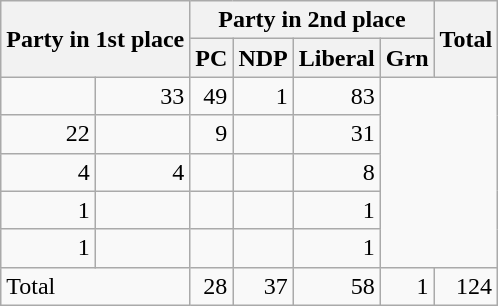<table class="wikitable" style="text-align:right;">
<tr>
<th rowspan="2" colspan="2" style="text-align:left;">Party in 1st place</th>
<th colspan="4">Party in 2nd place</th>
<th rowspan="2">Total</th>
</tr>
<tr>
<th>PC</th>
<th>NDP</th>
<th>Liberal</th>
<th>Grn</th>
</tr>
<tr>
<td></td>
<td>33</td>
<td>49</td>
<td>1</td>
<td>83</td>
</tr>
<tr>
<td>22</td>
<td></td>
<td>9</td>
<td></td>
<td>31</td>
</tr>
<tr>
<td>4</td>
<td>4</td>
<td></td>
<td></td>
<td>8</td>
</tr>
<tr>
<td>1</td>
<td></td>
<td></td>
<td></td>
<td>1</td>
</tr>
<tr>
<td>1</td>
<td></td>
<td></td>
<td></td>
<td>1</td>
</tr>
<tr>
<td colspan="2" style="text-align:left;">Total</td>
<td>28</td>
<td>37</td>
<td>58</td>
<td>1</td>
<td>124</td>
</tr>
</table>
